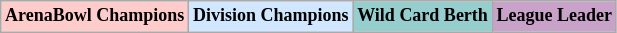<table class="wikitable"  style="margin:center; font-size:75%;">
<tr>
<td style="text-align:center; background:#fcc;"><strong>ArenaBowl Champions</strong></td>
<td style="text-align:center; background:#d0e7ff;"><strong>Division Champions</strong></td>
<td style="text-align:center; background:#96cdcd;"><strong>Wild Card Berth</strong></td>
<td style="text-align:center; background:#c8a2c8;"><strong>League Leader</strong></td>
</tr>
</table>
